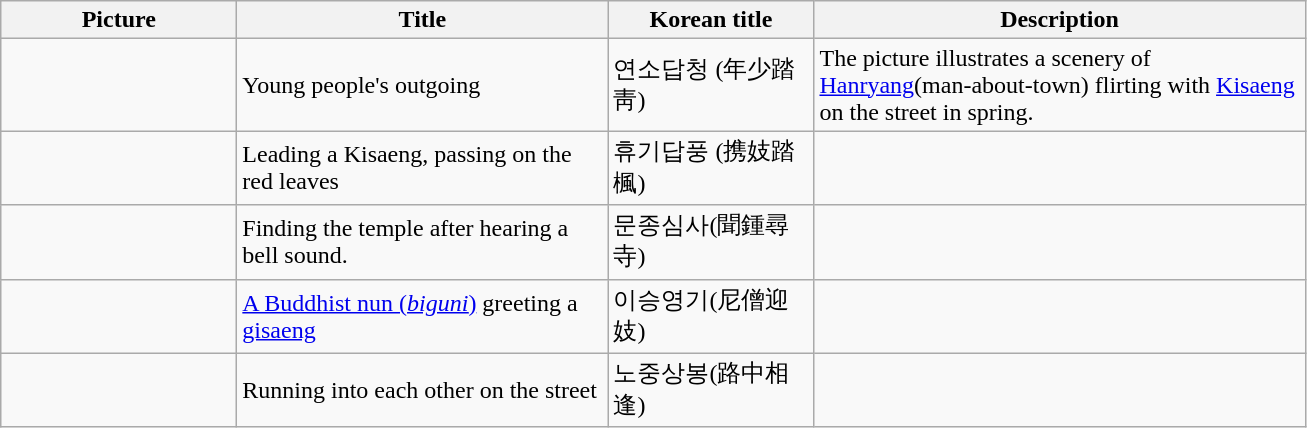<table class="wikitable" border="1">
<tr>
<th bgcolor=ececec width="150px">Picture</th>
<th bgcolor=ececec width="240px">Title</th>
<th bgcolor=ececec width="130px">Korean title</th>
<th bgcolor=ececec width="320px">Description</th>
</tr>
<tr>
<td></td>
<td>Young people's outgoing</td>
<td>연소답청 (年少踏靑)</td>
<td>The picture illustrates a scenery of <a href='#'>Hanryang</a>(man-about-town) flirting with <a href='#'>Kisaeng</a> on the street in spring.</td>
</tr>
<tr>
<td></td>
<td>Leading a Kisaeng, passing on the red leaves</td>
<td>휴기답풍 (携妓踏楓)</td>
<td></td>
</tr>
<tr>
<td></td>
<td>Finding the temple after hearing a bell sound.</td>
<td>문종심사(聞鍾尋寺)</td>
<td></td>
</tr>
<tr>
<td></td>
<td><a href='#'>A Buddhist nun (<em>biguni</em>)</a> greeting a <a href='#'>gisaeng</a></td>
<td>이승영기(尼僧迎妓)</td>
<td></td>
</tr>
<tr>
<td></td>
<td>Running into each other on the street</td>
<td>노중상봉(路中相逢)</td>
<td></td>
</tr>
</table>
